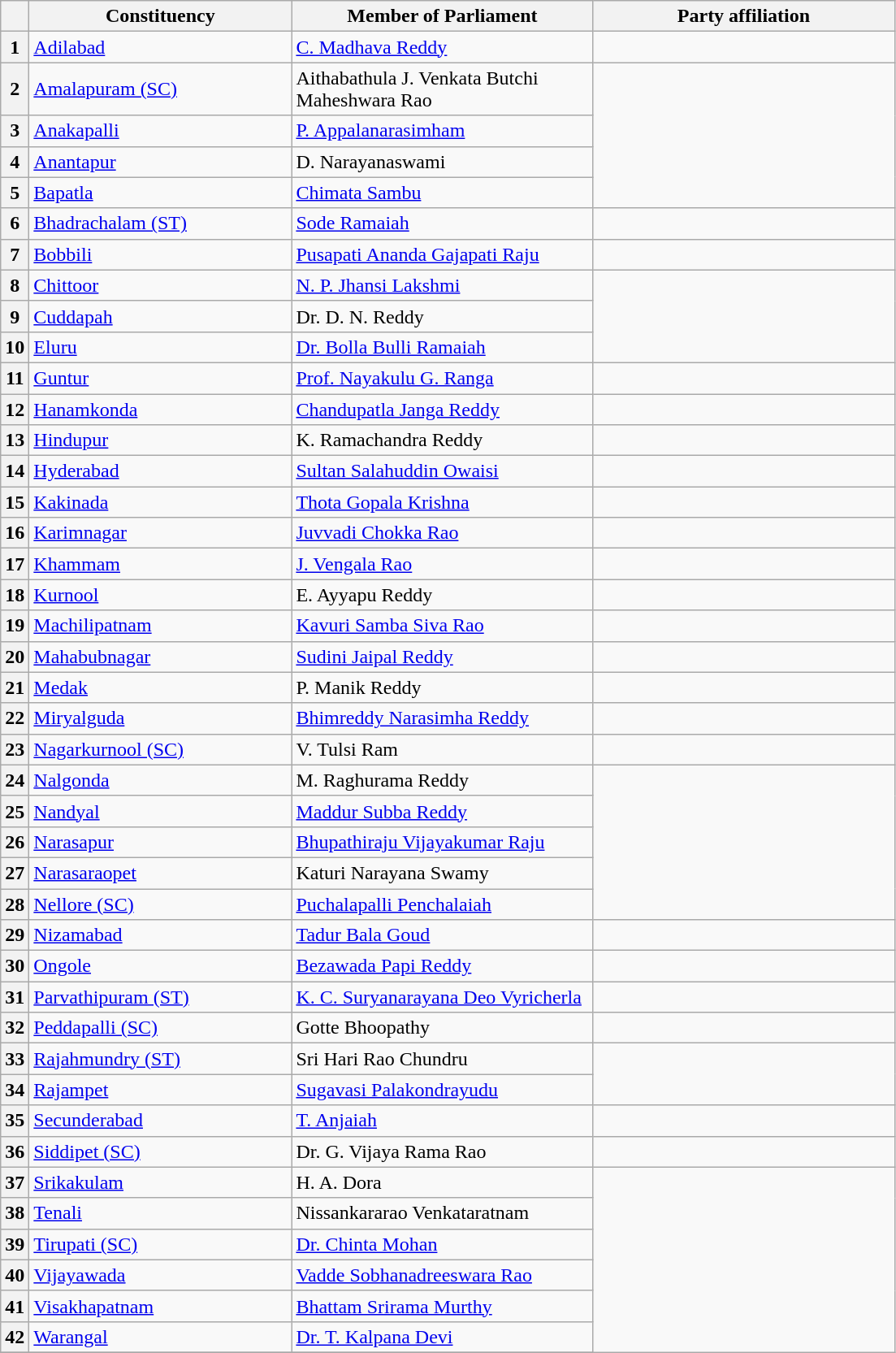<table class="wikitable sortable">
<tr style="text-align:center;">
<th></th>
<th style="width:13em">Constituency</th>
<th style="width:15em">Member of Parliament</th>
<th colspan="2" style="width:15em">Party affiliation</th>
</tr>
<tr>
<th>1</th>
<td><a href='#'>Adilabad</a></td>
<td><a href='#'>C. Madhava Reddy</a></td>
<td></td>
</tr>
<tr>
<th>2</th>
<td><a href='#'>Amalapuram (SC)</a></td>
<td>Aithabathula J. Venkata Butchi Maheshwara Rao</td>
</tr>
<tr>
<th>3</th>
<td><a href='#'>Anakapalli</a></td>
<td><a href='#'>P. Appalanarasimham</a></td>
</tr>
<tr>
<th>4</th>
<td><a href='#'>Anantapur</a></td>
<td>D. Narayanaswami</td>
</tr>
<tr>
<th>5</th>
<td><a href='#'>Bapatla</a></td>
<td><a href='#'>Chimata Sambu</a></td>
</tr>
<tr>
<th>6</th>
<td><a href='#'>Bhadrachalam (ST)</a></td>
<td><a href='#'>Sode Ramaiah</a></td>
<td></td>
</tr>
<tr>
<th>7</th>
<td><a href='#'>Bobbili</a></td>
<td><a href='#'>Pusapati Ananda Gajapati Raju</a></td>
<td></td>
</tr>
<tr>
<th>8</th>
<td><a href='#'>Chittoor</a></td>
<td><a href='#'>N. P. Jhansi Lakshmi</a></td>
</tr>
<tr>
<th>9</th>
<td><a href='#'>Cuddapah</a></td>
<td>Dr. D. N. Reddy</td>
</tr>
<tr>
<th>10</th>
<td><a href='#'>Eluru</a></td>
<td><a href='#'>Dr. Bolla Bulli Ramaiah</a></td>
</tr>
<tr>
<th>11</th>
<td><a href='#'>Guntur</a></td>
<td><a href='#'>Prof. Nayakulu G. Ranga</a></td>
<td></td>
</tr>
<tr>
<th>12</th>
<td><a href='#'>Hanamkonda</a></td>
<td><a href='#'>Chandupatla Janga Reddy</a></td>
<td></td>
</tr>
<tr>
<th>13</th>
<td><a href='#'>Hindupur</a></td>
<td>K. Ramachandra Reddy</td>
<td></td>
</tr>
<tr>
<th>14</th>
<td><a href='#'>Hyderabad</a></td>
<td><a href='#'>Sultan Salahuddin Owaisi</a></td>
<td></td>
</tr>
<tr>
<th>15</th>
<td><a href='#'>Kakinada</a></td>
<td><a href='#'>Thota Gopala Krishna</a></td>
<td></td>
</tr>
<tr>
<th>16</th>
<td><a href='#'>Karimnagar</a></td>
<td><a href='#'>Juvvadi Chokka Rao</a></td>
<td></td>
</tr>
<tr>
<th>17</th>
<td><a href='#'>Khammam</a></td>
<td><a href='#'>J. Vengala Rao</a></td>
</tr>
<tr>
<th>18</th>
<td><a href='#'>Kurnool</a></td>
<td>E. Ayyapu Reddy</td>
<td></td>
</tr>
<tr>
<th>19</th>
<td><a href='#'>Machilipatnam</a></td>
<td><a href='#'>Kavuri Samba Siva Rao</a></td>
<td></td>
</tr>
<tr>
<th>20</th>
<td><a href='#'>Mahabubnagar</a></td>
<td><a href='#'>Sudini Jaipal Reddy</a></td>
<td></td>
</tr>
<tr>
<th>21</th>
<td><a href='#'>Medak</a></td>
<td>P. Manik Reddy</td>
<td></td>
</tr>
<tr>
<th>22</th>
<td><a href='#'>Miryalguda</a></td>
<td><a href='#'>Bhimreddy Narasimha Reddy</a></td>
<td></td>
</tr>
<tr>
<th>23</th>
<td><a href='#'>Nagarkurnool (SC)</a></td>
<td>V. Tulsi Ram</td>
<td></td>
</tr>
<tr>
<th>24</th>
<td><a href='#'>Nalgonda</a></td>
<td>M. Raghurama Reddy</td>
</tr>
<tr>
<th>25</th>
<td><a href='#'>Nandyal</a></td>
<td><a href='#'>Maddur Subba Reddy</a></td>
</tr>
<tr>
<th>26</th>
<td><a href='#'>Narasapur</a></td>
<td><a href='#'>Bhupathiraju Vijayakumar Raju</a></td>
</tr>
<tr>
<th>27</th>
<td><a href='#'>Narasaraopet</a></td>
<td>Katuri Narayana Swamy</td>
</tr>
<tr>
<th>28</th>
<td><a href='#'>Nellore (SC)</a></td>
<td><a href='#'>Puchalapalli Penchalaiah</a></td>
</tr>
<tr>
<th>29</th>
<td><a href='#'>Nizamabad</a></td>
<td><a href='#'>Tadur Bala Goud</a></td>
<td></td>
</tr>
<tr>
<th>30</th>
<td><a href='#'>Ongole</a></td>
<td><a href='#'>Bezawada Papi Reddy</a></td>
<td></td>
</tr>
<tr>
<th>31</th>
<td><a href='#'>Parvathipuram (ST)</a></td>
<td><a href='#'>K. C. Suryanarayana Deo Vyricherla</a></td>
<td></td>
</tr>
<tr>
<th>32</th>
<td><a href='#'>Peddapalli (SC)</a></td>
<td>Gotte Bhoopathy</td>
<td></td>
</tr>
<tr>
<th>33</th>
<td><a href='#'>Rajahmundry (ST)</a></td>
<td>Sri Hari Rao Chundru</td>
</tr>
<tr>
<th>34</th>
<td><a href='#'>Rajampet</a></td>
<td><a href='#'>Sugavasi Palakondrayudu</a></td>
</tr>
<tr>
<th>35</th>
<td><a href='#'>Secunderabad</a></td>
<td><a href='#'>T. Anjaiah</a></td>
<td></td>
</tr>
<tr>
<th>36</th>
<td><a href='#'>Siddipet (SC)</a></td>
<td>Dr. G. Vijaya Rama Rao</td>
<td></td>
</tr>
<tr>
<th>37</th>
<td><a href='#'>Srikakulam</a></td>
<td>H. A. Dora</td>
</tr>
<tr>
<th>38</th>
<td><a href='#'>Tenali</a></td>
<td>Nissankararao Venkataratnam</td>
</tr>
<tr>
<th>39</th>
<td><a href='#'>Tirupati (SC)</a></td>
<td><a href='#'>Dr. Chinta Mohan</a></td>
</tr>
<tr>
<th>40</th>
<td><a href='#'>Vijayawada</a></td>
<td><a href='#'>Vadde Sobhanadreeswara Rao</a></td>
</tr>
<tr>
<th>41</th>
<td><a href='#'>Visakhapatnam</a></td>
<td><a href='#'>Bhattam Srirama Murthy</a></td>
</tr>
<tr>
<th>42</th>
<td><a href='#'>Warangal</a></td>
<td><a href='#'>Dr. T. Kalpana Devi</a></td>
</tr>
<tr>
</tr>
</table>
